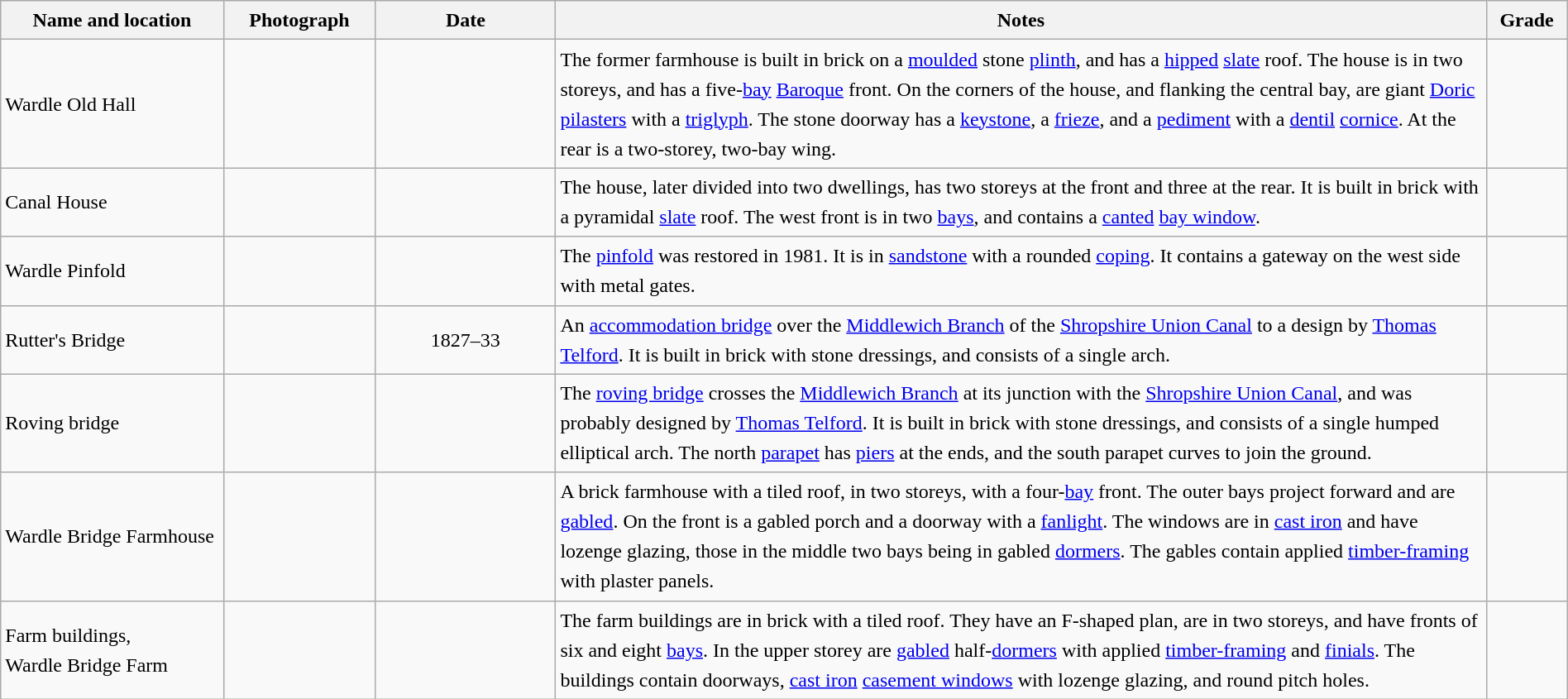<table class="wikitable sortable plainrowheaders" style="width:100%;border:0px;text-align:left;line-height:150%;">
<tr>
<th scope="col"  style="width:150px">Name and location</th>
<th scope="col"  style="width:100px" class="unsortable">Photograph</th>
<th scope="col"  style="width:120px">Date</th>
<th scope="col"  style="width:650px" class="unsortable">Notes</th>
<th scope="col"  style="width:50px">Grade</th>
</tr>
<tr>
<td>Wardle Old Hall<br><small></small></td>
<td></td>
<td align="center"></td>
<td>The former farmhouse is built in brick on a <a href='#'>moulded</a> stone <a href='#'>plinth</a>, and has a <a href='#'>hipped</a> <a href='#'>slate</a> roof.  The house is in two storeys, and has a five-<a href='#'>bay</a> <a href='#'>Baroque</a> front.  On the corners of the house, and flanking the central bay, are giant <a href='#'>Doric</a> <a href='#'>pilasters</a> with a <a href='#'>triglyph</a>.  The stone doorway has a <a href='#'>keystone</a>, a <a href='#'>frieze</a>, and a <a href='#'>pediment</a> with a <a href='#'>dentil</a> <a href='#'>cornice</a>.  At the rear is a two-storey, two-bay wing.</td>
<td align="center" ></td>
</tr>
<tr>
<td>Canal House<br><small></small></td>
<td></td>
<td align="center"></td>
<td>The house, later divided into two dwellings, has two storeys at the front and three at the rear.  It is built in brick with a pyramidal <a href='#'>slate</a> roof.  The west front is in two <a href='#'>bays</a>, and contains a <a href='#'>canted</a> <a href='#'>bay window</a>.</td>
<td align="center" ></td>
</tr>
<tr>
<td>Wardle Pinfold<br><small></small></td>
<td></td>
<td align="center"></td>
<td>The <a href='#'>pinfold</a> was restored in 1981.  It is in <a href='#'>sandstone</a> with a rounded <a href='#'>coping</a>.  It contains a gateway on the west side with metal gates.</td>
<td align="center" ></td>
</tr>
<tr>
<td>Rutter's Bridge<br><small></small></td>
<td></td>
<td align="center">1827–33</td>
<td>An <a href='#'>accommodation bridge</a> over the <a href='#'>Middlewich Branch</a> of the <a href='#'>Shropshire Union Canal</a> to a design by <a href='#'>Thomas Telford</a>.  It is built in brick with stone dressings, and consists of a single arch.</td>
<td align="center" ></td>
</tr>
<tr>
<td>Roving bridge<br><small></small></td>
<td></td>
<td align="center"></td>
<td>The <a href='#'>roving bridge</a> crosses the <a href='#'>Middlewich Branch</a> at its junction with the <a href='#'>Shropshire Union Canal</a>, and was probably designed by <a href='#'>Thomas Telford</a>.  It is built in brick with stone dressings, and consists of a single humped elliptical arch.  The north <a href='#'>parapet</a> has <a href='#'>piers</a> at the ends, and the south parapet curves to join the ground.</td>
<td align="center" ></td>
</tr>
<tr>
<td>Wardle Bridge Farmhouse<br><small></small></td>
<td></td>
<td align="center"></td>
<td>A brick farmhouse with a tiled roof, in two storeys, with a four-<a href='#'>bay</a> front.  The outer bays project forward and are <a href='#'>gabled</a>.  On the front is a gabled porch and a doorway with a <a href='#'>fanlight</a>.  The windows are in <a href='#'>cast iron</a> and have lozenge glazing, those in the middle two bays being in gabled <a href='#'>dormers</a>.  The gables contain applied <a href='#'>timber-framing</a> with plaster panels.</td>
<td align="center" ></td>
</tr>
<tr>
<td>Farm buildings,<br>Wardle Bridge Farm<br><small></small></td>
<td></td>
<td align="center"></td>
<td>The farm buildings are in brick with a tiled roof.  They have an F-shaped plan, are in two storeys, and have fronts of six and eight <a href='#'>bays</a>.  In the upper storey are <a href='#'>gabled</a> half-<a href='#'>dormers</a> with applied <a href='#'>timber-framing</a> and <a href='#'>finials</a>.  The buildings contain doorways, <a href='#'>cast iron</a> <a href='#'>casement windows</a> with lozenge glazing, and round pitch holes.</td>
<td align="center" ></td>
</tr>
<tr>
</tr>
</table>
